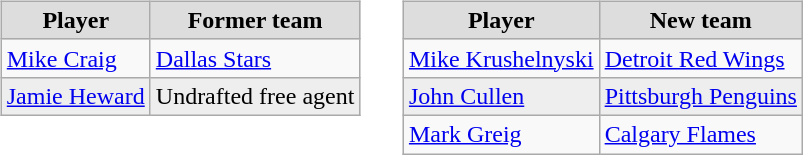<table cellspacing="10">
<tr>
<td valign="top"><br><table class="wikitable">
<tr style="text-align:center; background:#ddd;">
<td><strong>Player</strong></td>
<td><strong>Former team</strong></td>
</tr>
<tr>
<td><a href='#'>Mike Craig</a></td>
<td><a href='#'>Dallas Stars</a></td>
</tr>
<tr style="background:#eee;">
<td><a href='#'>Jamie Heward</a></td>
<td>Undrafted free agent</td>
</tr>
</table>
</td>
<td valign="top"><br><table class="wikitable">
<tr style="text-align:center; background:#ddd;">
<td><strong>Player</strong></td>
<td><strong>New team</strong></td>
</tr>
<tr>
<td><a href='#'>Mike Krushelnyski</a></td>
<td><a href='#'>Detroit Red Wings</a></td>
</tr>
<tr style="background:#eee;">
<td><a href='#'>John Cullen</a></td>
<td><a href='#'>Pittsburgh Penguins</a></td>
</tr>
<tr>
<td><a href='#'>Mark Greig</a></td>
<td><a href='#'>Calgary Flames</a></td>
</tr>
</table>
</td>
</tr>
</table>
